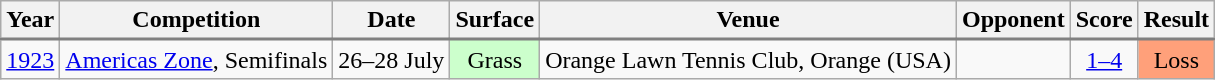<table class="wikitable sortable">
<tr>
<th scope="col">Year</th>
<th scope="col">Competition</th>
<th scope="col">Date</th>
<th scope="col">Surface</th>
<th scope="col">Venue</th>
<th scope="col">Opponent</th>
<th scope="col">Score</th>
<th scope="col">Result</th>
</tr>
<tr style="border-top:2px solid gray;">
<td align="center" rowspan="6"><a href='#'>1923</a></td>
<td><a href='#'>Americas Zone</a>, Semifinals</td>
<td>26–28 July</td>
<td align="center" bgcolor=ccffcc>Grass</td>
<td>Orange Lawn Tennis Club, Orange (USA)</td>
<td></td>
<td align="center"><a href='#'>1–4</a></td>
<td align="center" bgcolor="#FFA07A">Loss</td>
</tr>
</table>
